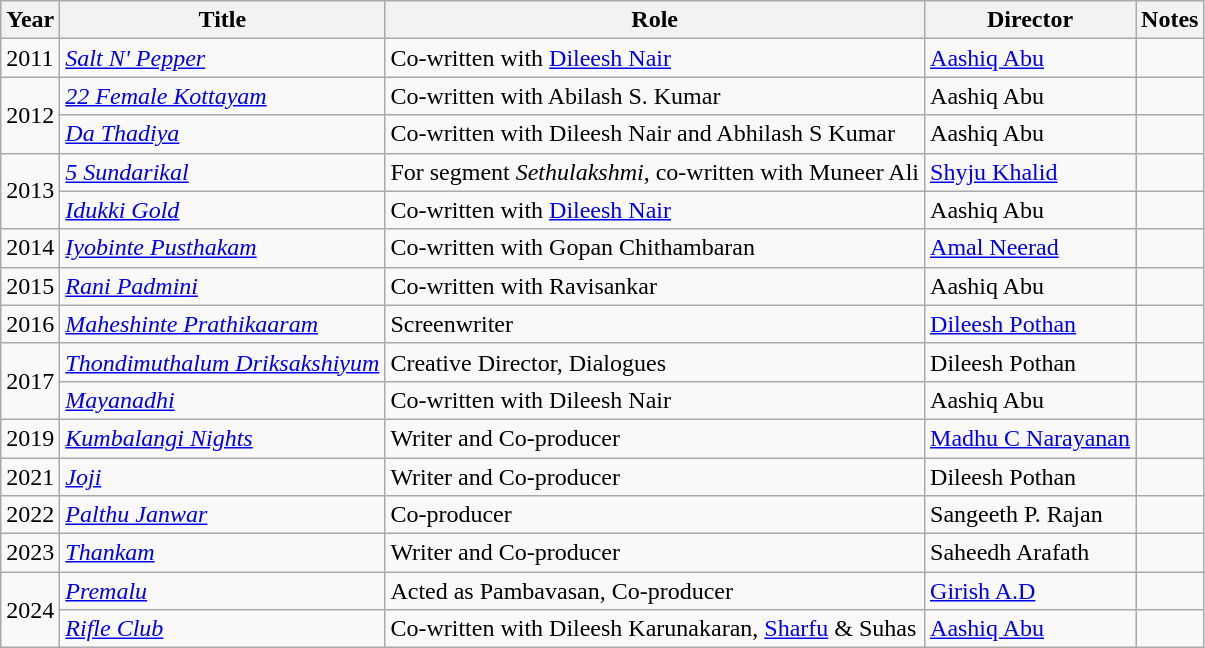<table class="wikitable sortable">
<tr>
<th>Year</th>
<th>Title</th>
<th>Role</th>
<th>Director</th>
<th>Notes</th>
</tr>
<tr>
<td>2011</td>
<td><em><a href='#'>Salt N' Pepper</a></em></td>
<td>Co-written with <a href='#'>Dileesh Nair</a></td>
<td><a href='#'>Aashiq Abu</a></td>
<td></td>
</tr>
<tr>
<td rowspan="2">2012</td>
<td><em><a href='#'>22 Female Kottayam</a></em></td>
<td>Co-written with Abilash S. Kumar</td>
<td>Aashiq Abu</td>
<td></td>
</tr>
<tr>
<td><em><a href='#'>Da Thadiya</a></em></td>
<td>Co-written with Dileesh Nair and Abhilash S Kumar</td>
<td>Aashiq Abu</td>
<td></td>
</tr>
<tr>
<td rowspan="2">2013</td>
<td><em><a href='#'>5 Sundarikal</a></em></td>
<td>For segment <em>Sethulakshmi</em>, co-written with Muneer Ali</td>
<td><a href='#'>Shyju Khalid</a></td>
<td></td>
</tr>
<tr>
<td><em><a href='#'>Idukki Gold</a></em></td>
<td>Co-written with <a href='#'>Dileesh Nair</a></td>
<td>Aashiq Abu</td>
<td></td>
</tr>
<tr>
<td>2014</td>
<td><em><a href='#'>Iyobinte Pusthakam</a></em></td>
<td>Co-written with Gopan Chithambaran</td>
<td><a href='#'>Amal Neerad</a></td>
<td></td>
</tr>
<tr>
<td>2015</td>
<td><em><a href='#'>Rani Padmini</a></em></td>
<td>Co-written with Ravisankar</td>
<td>Aashiq Abu</td>
<td></td>
</tr>
<tr>
<td>2016</td>
<td><em><a href='#'>Maheshinte Prathikaaram</a></em></td>
<td>Screenwriter</td>
<td><a href='#'>Dileesh Pothan</a></td>
<td></td>
</tr>
<tr>
<td rowspan="2">2017</td>
<td><em><a href='#'>Thondimuthalum Driksakshiyum</a></em></td>
<td>Creative Director, Dialogues</td>
<td>Dileesh Pothan</td>
<td></td>
</tr>
<tr>
<td><em><a href='#'>Mayanadhi</a></em></td>
<td>Co-written with Dileesh Nair</td>
<td>Aashiq Abu</td>
<td></td>
</tr>
<tr>
<td>2019</td>
<td><em><a href='#'>Kumbalangi Nights</a></em></td>
<td>Writer and Co-producer</td>
<td><a href='#'>Madhu C Narayanan</a></td>
<td></td>
</tr>
<tr>
<td>2021</td>
<td><em><a href='#'>Joji</a></em></td>
<td>Writer and Co-producer</td>
<td>Dileesh Pothan</td>
<td></td>
</tr>
<tr>
<td>2022</td>
<td><em><a href='#'>Palthu Janwar</a></em></td>
<td>Co-producer</td>
<td>Sangeeth P. Rajan</td>
<td></td>
</tr>
<tr>
<td>2023</td>
<td><em><a href='#'>Thankam</a></em></td>
<td>Writer and Co-producer</td>
<td>Saheedh Arafath</td>
<td></td>
</tr>
<tr>
<td rowspan=2>2024</td>
<td><em><a href='#'>Premalu</a></em></td>
<td>Acted as Pambavasan, Co-producer</td>
<td><a href='#'>Girish A.D</a></td>
<td></td>
</tr>
<tr>
<td><a href='#'><em>Rifle Club</em></a></td>
<td>Co-written with Dileesh Karunakaran, <a href='#'>Sharfu</a> & Suhas</td>
<td><a href='#'>Aashiq Abu</a></td>
<td></td>
</tr>
</table>
